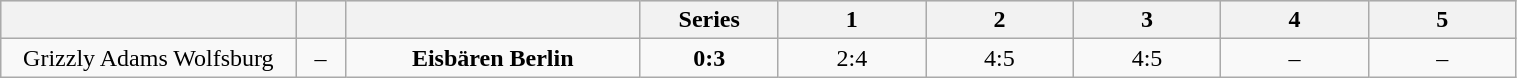<table class="wikitable" width="80%">
<tr style="background-color:#e0e0e0;">
<th style="width:15%;"></th>
<th style="width:2.5%;"></th>
<th style="width:15%;"></th>
<th style="width:7%;">Series</th>
<th style="width:7.5%;">1</th>
<th style="width:7.5%;">2</th>
<th style="width:7.5%;">3</th>
<th style="width:7.5%;">4</th>
<th style="width:7.5%;">5</th>
</tr>
<tr align="center">
<td>Grizzly Adams Wolfsburg</td>
<td>–</td>
<td><strong>Eisbären Berlin</strong></td>
<td><strong>0:3</strong></td>
<td>2:4</td>
<td>4:5</td>
<td>4:5</td>
<td>–</td>
<td>–</td>
</tr>
</table>
